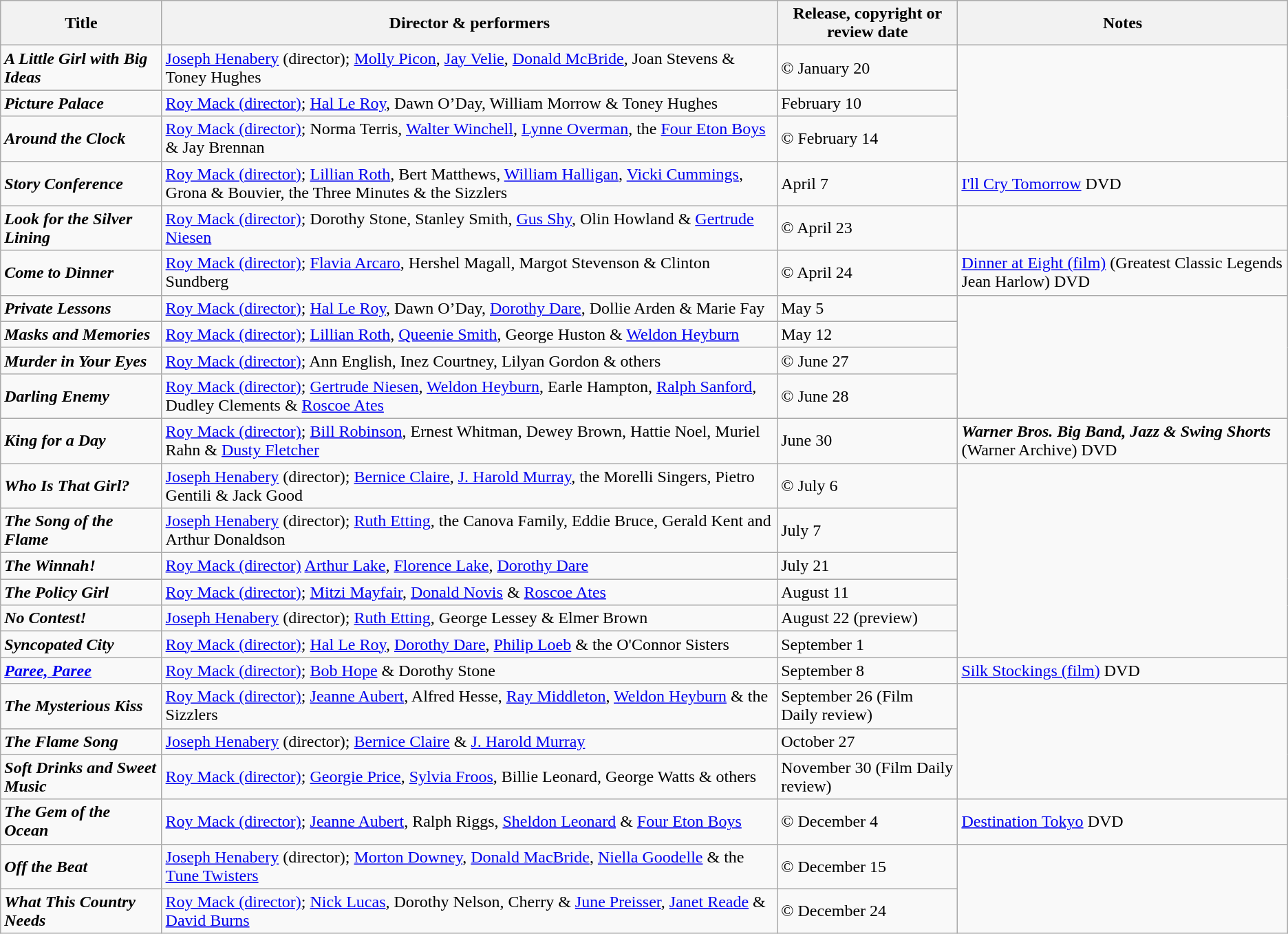<table class="wikitable sortable" border="1">
<tr>
<th>Title</th>
<th>Director & performers</th>
<th>Release, copyright or review date</th>
<th>Notes</th>
</tr>
<tr>
<td><strong><em>A Little Girl with Big Ideas</em></strong></td>
<td><a href='#'>Joseph Henabery</a> (director); <a href='#'>Molly Picon</a>, <a href='#'>Jay Velie</a>, <a href='#'>Donald McBride</a>, Joan Stevens & Toney Hughes</td>
<td>© January 20</td>
</tr>
<tr>
<td><strong><em>Picture Palace</em></strong></td>
<td><a href='#'>Roy Mack (director)</a>; <a href='#'>Hal Le Roy</a>, Dawn O’Day, William Morrow & Toney Hughes</td>
<td>February 10</td>
</tr>
<tr>
<td><strong><em>Around the Clock</em></strong></td>
<td><a href='#'>Roy Mack (director)</a>; Norma Terris, <a href='#'>Walter Winchell</a>, <a href='#'>Lynne Overman</a>, the <a href='#'>Four Eton Boys</a> & Jay Brennan</td>
<td>© February 14</td>
</tr>
<tr>
<td><strong><em>Story Conference</em></strong></td>
<td><a href='#'>Roy Mack (director)</a>; <a href='#'>Lillian Roth</a>, Bert Matthews, <a href='#'>William Halligan</a>, <a href='#'>Vicki Cummings</a>, Grona & Bouvier, the Three Minutes & the Sizzlers</td>
<td>April 7</td>
<td><a href='#'>I'll Cry Tomorrow</a> DVD</td>
</tr>
<tr>
<td><strong><em>Look for the Silver Lining</em></strong></td>
<td><a href='#'>Roy Mack (director)</a>; Dorothy Stone, Stanley Smith, <a href='#'>Gus Shy</a>, Olin Howland & <a href='#'>Gertrude Niesen</a></td>
<td>© April 23</td>
</tr>
<tr>
<td><strong><em>Come to Dinner</em></strong></td>
<td><a href='#'>Roy Mack (director)</a>; <a href='#'>Flavia Arcaro</a>, Hershel Magall, Margot Stevenson & Clinton Sundberg</td>
<td>© April 24</td>
<td><a href='#'>Dinner at Eight (film)</a> (Greatest Classic Legends Jean Harlow) DVD</td>
</tr>
<tr>
<td><strong><em>Private Lessons</em></strong></td>
<td><a href='#'>Roy Mack (director)</a>; <a href='#'>Hal Le Roy</a>, Dawn O’Day, <a href='#'>Dorothy Dare</a>, Dollie Arden & Marie Fay</td>
<td>May 5</td>
</tr>
<tr>
<td><strong><em>Masks and Memories</em></strong></td>
<td><a href='#'>Roy Mack (director)</a>; <a href='#'>Lillian Roth</a>, <a href='#'>Queenie Smith</a>, George Huston & <a href='#'>Weldon Heyburn</a></td>
<td>May 12</td>
</tr>
<tr>
<td><strong><em>Murder in Your Eyes</em></strong></td>
<td><a href='#'>Roy Mack (director)</a>; Ann English, Inez Courtney, Lilyan Gordon & others</td>
<td>© June 27</td>
</tr>
<tr>
<td><strong><em>Darling Enemy</em></strong></td>
<td><a href='#'>Roy Mack (director)</a>; <a href='#'>Gertrude Niesen</a>, <a href='#'>Weldon Heyburn</a>, Earle Hampton, <a href='#'>Ralph Sanford</a>, Dudley Clements & <a href='#'>Roscoe Ates</a></td>
<td>© June 28</td>
</tr>
<tr>
<td><strong><em>King for a Day</em></strong></td>
<td><a href='#'>Roy Mack (director)</a>; <a href='#'>Bill Robinson</a>, Ernest Whitman, Dewey Brown, Hattie Noel, Muriel Rahn & <a href='#'>Dusty Fletcher</a></td>
<td>June 30</td>
<td><strong><em>Warner Bros. Big Band, Jazz & Swing Shorts</em></strong> (Warner Archive) DVD</td>
</tr>
<tr>
<td><strong><em>Who Is That Girl? </em></strong></td>
<td><a href='#'>Joseph Henabery</a> (director); <a href='#'>Bernice Claire</a>, <a href='#'>J. Harold Murray</a>, the Morelli Singers, Pietro Gentili & Jack Good</td>
<td>© July 6</td>
</tr>
<tr>
<td><strong><em>The Song of the Flame</em></strong></td>
<td><a href='#'>Joseph Henabery</a> (director); <a href='#'>Ruth Etting</a>, the Canova Family, Eddie Bruce, Gerald Kent and Arthur Donaldson</td>
<td>July 7</td>
</tr>
<tr>
<td><strong><em>The Winnah!</em></strong></td>
<td><a href='#'>Roy Mack (director)</a> <a href='#'>Arthur Lake</a>, <a href='#'>Florence Lake</a>, <a href='#'>Dorothy Dare</a></td>
<td>July 21</td>
</tr>
<tr>
<td><strong><em>The Policy Girl</em></strong></td>
<td><a href='#'>Roy Mack (director)</a>; <a href='#'>Mitzi Mayfair</a>, <a href='#'>Donald Novis</a> & <a href='#'>Roscoe Ates</a></td>
<td>August 11</td>
</tr>
<tr>
<td><strong><em>No Contest! </em></strong></td>
<td><a href='#'>Joseph Henabery</a> (director); <a href='#'>Ruth Etting</a>, George Lessey & Elmer Brown</td>
<td>August 22 (preview)</td>
</tr>
<tr>
<td><strong><em>Syncopated City</em></strong></td>
<td><a href='#'>Roy Mack (director)</a>; <a href='#'>Hal Le Roy</a>, <a href='#'>Dorothy Dare</a>, <a href='#'>Philip Loeb</a> & the O'Connor Sisters</td>
<td>September 1</td>
</tr>
<tr>
<td><strong><em><a href='#'>Paree, Paree</a></em></strong></td>
<td><a href='#'>Roy Mack (director)</a>; <a href='#'>Bob Hope</a> & Dorothy Stone</td>
<td>September 8</td>
<td><a href='#'>Silk Stockings (film)</a> DVD</td>
</tr>
<tr>
<td><strong><em>The Mysterious Kiss</em></strong></td>
<td><a href='#'>Roy Mack (director)</a>; <a href='#'>Jeanne Aubert</a>, Alfred Hesse, <a href='#'>Ray Middleton</a>, <a href='#'>Weldon Heyburn</a> & the Sizzlers</td>
<td>September 26 (Film Daily review)</td>
</tr>
<tr>
<td><strong><em>The Flame Song</em></strong></td>
<td><a href='#'>Joseph Henabery</a> (director); <a href='#'>Bernice Claire</a> & <a href='#'>J. Harold Murray</a></td>
<td>October 27</td>
</tr>
<tr>
<td><strong><em>Soft Drinks and Sweet Music</em></strong></td>
<td><a href='#'>Roy Mack (director)</a>; <a href='#'>Georgie Price</a>, <a href='#'>Sylvia Froos</a>, Billie Leonard, George Watts & others</td>
<td>November 30 (Film Daily review)</td>
</tr>
<tr>
<td><strong><em>The Gem of the Ocean</em></strong></td>
<td><a href='#'>Roy Mack (director)</a>; <a href='#'>Jeanne Aubert</a>, Ralph Riggs, <a href='#'>Sheldon Leonard</a> & <a href='#'>Four Eton Boys</a></td>
<td>© December 4</td>
<td><a href='#'>Destination Tokyo</a> DVD</td>
</tr>
<tr>
<td><strong><em>Off the Beat</em></strong></td>
<td><a href='#'>Joseph Henabery</a> (director); <a href='#'>Morton Downey</a>, <a href='#'>Donald MacBride</a>, <a href='#'>Niella Goodelle</a> & the <a href='#'>Tune Twisters</a></td>
<td>© December 15</td>
</tr>
<tr>
<td><strong><em>What This Country Needs</em></strong></td>
<td><a href='#'>Roy Mack (director)</a>; <a href='#'>Nick Lucas</a>, Dorothy Nelson, Cherry & <a href='#'>June Preisser</a>, <a href='#'>Janet Reade</a> & <a href='#'>David Burns</a></td>
<td>© December 24</td>
</tr>
</table>
